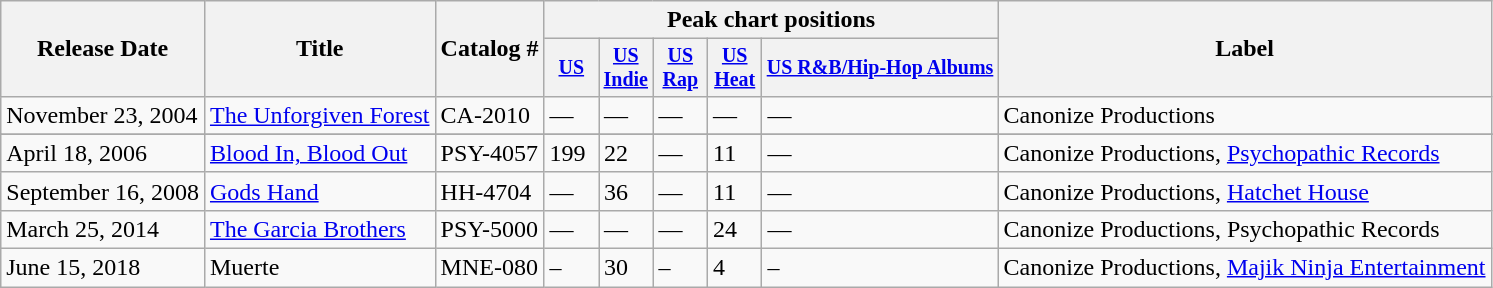<table class="wikitable">
<tr>
<th rowspan="2">Release Date</th>
<th rowspan="2">Title</th>
<th rowspan="2">Catalog #</th>
<th colspan="5">Peak chart positions</th>
<th rowspan="2">Label</th>
</tr>
<tr style="font-size:smaller;">
<th style="width:30px;"><a href='#'>US</a></th>
<th style="width:30px;"><a href='#'>US Indie</a></th>
<th style="width:30px;"><a href='#'>US Rap</a></th>
<th style="width:30px;"><a href='#'>US Heat</a></th>
<th style="sidth:30px;"><a href='#'>US R&B/Hip-Hop Albums</a></th>
</tr>
<tr>
<td>November 23, 2004</td>
<td><a href='#'>The Unforgiven Forest</a></td>
<td>CA-2010</td>
<td>—</td>
<td>—</td>
<td>—</td>
<td>—</td>
<td>—</td>
<td>Canonize Productions</td>
</tr>
<tr>
</tr>
<tr>
<td>April 18, 2006</td>
<td><a href='#'>Blood In, Blood Out</a></td>
<td>PSY-4057</td>
<td>199</td>
<td>22</td>
<td>—</td>
<td>11</td>
<td>—</td>
<td>Canonize Productions, <a href='#'>Psychopathic Records</a></td>
</tr>
<tr>
<td>September 16, 2008</td>
<td><a href='#'>Gods Hand</a></td>
<td>HH-4704</td>
<td>—</td>
<td>36</td>
<td>—</td>
<td>11</td>
<td>—</td>
<td>Canonize Productions, <a href='#'>Hatchet House</a></td>
</tr>
<tr>
<td>March 25, 2014</td>
<td><a href='#'>The Garcia Brothers</a></td>
<td>PSY-5000</td>
<td>—</td>
<td>—</td>
<td>—</td>
<td>24</td>
<td>—</td>
<td>Canonize Productions, Psychopathic Records</td>
</tr>
<tr>
<td>June 15, 2018</td>
<td>Muerte</td>
<td>MNE-080</td>
<td>–</td>
<td>30</td>
<td>–</td>
<td>4</td>
<td>–</td>
<td>Canonize Productions, <a href='#'>Majik Ninja Entertainment</a></td>
</tr>
</table>
